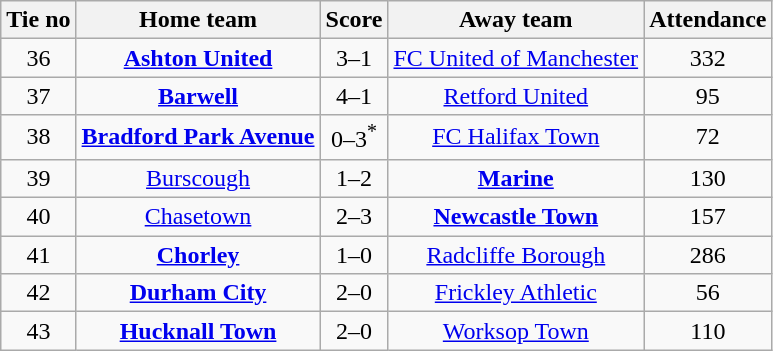<table class="wikitable" style="text-align: center">
<tr>
<th>Tie no</th>
<th>Home team</th>
<th>Score</th>
<th>Away team</th>
<th>Attendance</th>
</tr>
<tr>
<td>36</td>
<td><strong><a href='#'>Ashton United</a></strong></td>
<td>3–1</td>
<td><a href='#'>FC United of Manchester</a></td>
<td>332</td>
</tr>
<tr>
<td>37</td>
<td><strong><a href='#'>Barwell</a></strong></td>
<td>4–1</td>
<td><a href='#'>Retford United</a></td>
<td>95</td>
</tr>
<tr>
<td>38</td>
<td><strong><a href='#'>Bradford Park Avenue</a></strong></td>
<td>0–3<sup>*</sup></td>
<td><a href='#'>FC Halifax Town</a></td>
<td>72</td>
</tr>
<tr>
<td>39</td>
<td><a href='#'>Burscough</a></td>
<td>1–2</td>
<td><strong><a href='#'>Marine</a></strong></td>
<td>130</td>
</tr>
<tr>
<td>40</td>
<td><a href='#'>Chasetown</a></td>
<td>2–3</td>
<td><strong><a href='#'>Newcastle Town</a></strong></td>
<td>157</td>
</tr>
<tr>
<td>41</td>
<td><strong><a href='#'>Chorley</a></strong></td>
<td>1–0</td>
<td><a href='#'>Radcliffe Borough</a></td>
<td>286</td>
</tr>
<tr>
<td>42</td>
<td><strong><a href='#'>Durham City</a></strong></td>
<td>2–0</td>
<td><a href='#'>Frickley Athletic</a></td>
<td>56</td>
</tr>
<tr>
<td>43</td>
<td><strong><a href='#'>Hucknall Town</a></strong></td>
<td>2–0</td>
<td><a href='#'>Worksop Town</a></td>
<td>110</td>
</tr>
</table>
